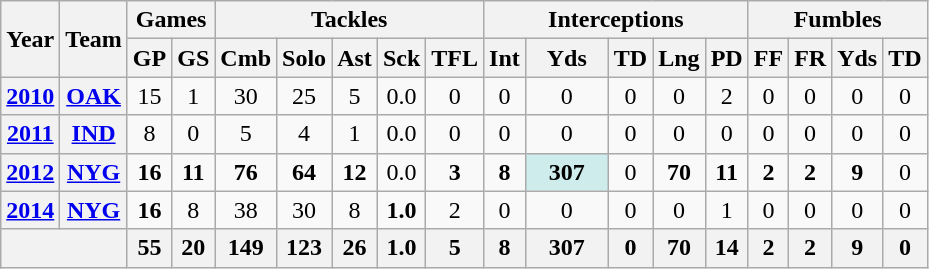<table class="wikitable" style="text-align:center">
<tr>
<th rowspan="2">Year</th>
<th rowspan="2">Team</th>
<th colspan="2">Games</th>
<th colspan="5">Tackles</th>
<th colspan="5">Interceptions</th>
<th colspan="4">Fumbles</th>
</tr>
<tr>
<th>GP</th>
<th>GS</th>
<th>Cmb</th>
<th>Solo</th>
<th>Ast</th>
<th>Sck</th>
<th>TFL</th>
<th>Int</th>
<th>Yds</th>
<th>TD</th>
<th>Lng</th>
<th>PD</th>
<th>FF</th>
<th>FR</th>
<th>Yds</th>
<th>TD</th>
</tr>
<tr>
<th><a href='#'>2010</a></th>
<th><a href='#'>OAK</a></th>
<td>15</td>
<td>1</td>
<td>30</td>
<td>25</td>
<td>5</td>
<td>0.0</td>
<td>0</td>
<td>0</td>
<td>0</td>
<td>0</td>
<td>0</td>
<td>2</td>
<td>0</td>
<td>0</td>
<td>0</td>
<td>0</td>
</tr>
<tr>
<th><a href='#'>2011</a></th>
<th><a href='#'>IND</a></th>
<td>8</td>
<td>0</td>
<td>5</td>
<td>4</td>
<td>1</td>
<td>0.0</td>
<td>0</td>
<td>0</td>
<td>0</td>
<td>0</td>
<td>0</td>
<td>0</td>
<td>0</td>
<td>0</td>
<td>0</td>
<td>0</td>
</tr>
<tr>
<th><a href='#'>2012</a></th>
<th><a href='#'>NYG</a></th>
<td><strong>16</strong></td>
<td><strong>11</strong></td>
<td><strong>76</strong></td>
<td><strong>64</strong></td>
<td><strong>12</strong></td>
<td>0.0</td>
<td><strong>3</strong></td>
<td><strong>8</strong></td>
<td style="background:#cfecec; width:3em;"><strong>307</strong></td>
<td>0</td>
<td><strong>70</strong></td>
<td><strong>11</strong></td>
<td><strong>2</strong></td>
<td><strong>2</strong></td>
<td><strong>9</strong></td>
<td>0</td>
</tr>
<tr>
<th><a href='#'>2014</a></th>
<th><a href='#'>NYG</a></th>
<td><strong>16</strong></td>
<td>8</td>
<td>38</td>
<td>30</td>
<td>8</td>
<td><strong>1.0</strong></td>
<td>2</td>
<td>0</td>
<td>0</td>
<td>0</td>
<td>0</td>
<td>1</td>
<td>0</td>
<td>0</td>
<td>0</td>
<td>0</td>
</tr>
<tr>
<th colspan="2"></th>
<th>55</th>
<th>20</th>
<th>149</th>
<th>123</th>
<th>26</th>
<th>1.0</th>
<th>5</th>
<th>8</th>
<th>307</th>
<th>0</th>
<th>70</th>
<th>14</th>
<th>2</th>
<th>2</th>
<th>9</th>
<th>0</th>
</tr>
</table>
